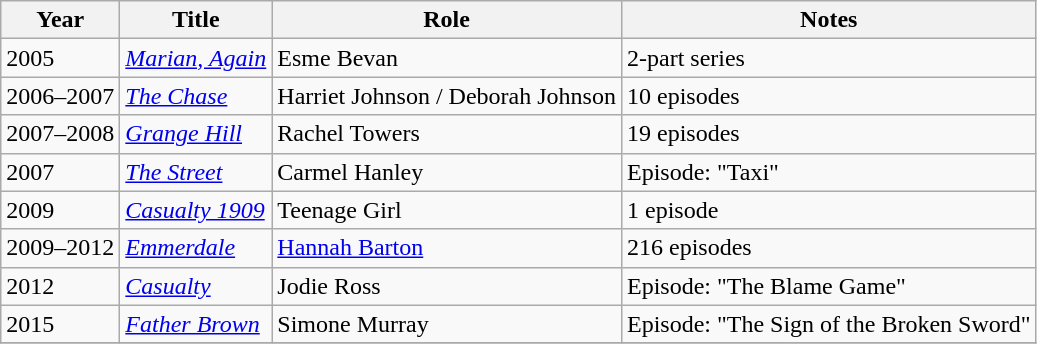<table class="wikitable sortable">
<tr>
<th>Year</th>
<th>Title</th>
<th>Role</th>
<th class="unsortable">Notes</th>
</tr>
<tr>
<td>2005</td>
<td><em><a href='#'>Marian, Again</a></em></td>
<td>Esme Bevan</td>
<td>2-part series</td>
</tr>
<tr>
<td>2006–2007</td>
<td><em><a href='#'>The Chase</a></em></td>
<td>Harriet Johnson / Deborah Johnson</td>
<td>10 episodes</td>
</tr>
<tr>
<td>2007–2008</td>
<td><em><a href='#'>Grange Hill</a></em></td>
<td>Rachel Towers</td>
<td>19 episodes</td>
</tr>
<tr>
<td>2007</td>
<td><em><a href='#'>The Street</a></em></td>
<td>Carmel Hanley</td>
<td>Episode: "Taxi"</td>
</tr>
<tr>
<td>2009</td>
<td><em><a href='#'>Casualty 1909</a></em></td>
<td>Teenage Girl</td>
<td>1 episode</td>
</tr>
<tr>
<td>2009–2012</td>
<td><em><a href='#'>Emmerdale</a></em></td>
<td><a href='#'>Hannah Barton</a></td>
<td>216 episodes</td>
</tr>
<tr>
<td>2012</td>
<td><em><a href='#'>Casualty</a></em></td>
<td>Jodie Ross</td>
<td>Episode: "The Blame Game"</td>
</tr>
<tr>
<td>2015</td>
<td><em><a href='#'>Father Brown</a></em></td>
<td>Simone Murray</td>
<td>Episode: "The Sign of the Broken Sword"</td>
</tr>
<tr>
</tr>
</table>
